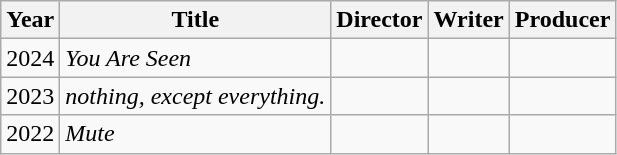<table class="wikitable plainrowheaders">
<tr>
<th scope="col">Year</th>
<th scope="col">Title</th>
<th scope="col">Director</th>
<th scope="col">Writer</th>
<th scope="col">Producer</th>
</tr>
<tr>
<td>2024</td>
<td><em>You Are Seen</em></td>
<td></td>
<td></td>
<td></td>
</tr>
<tr>
<td>2023</td>
<td><em>nothing, except everything.</em></td>
<td></td>
<td></td>
<td></td>
</tr>
<tr>
<td>2022</td>
<td><em>Mute</em></td>
<td></td>
<td></td>
<td></td>
</tr>
</table>
